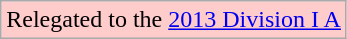<table class="wikitable">
<tr>
<td bgcolor=#ffcccc>Relegated to the <a href='#'>2013 Division I A</a></td>
</tr>
</table>
